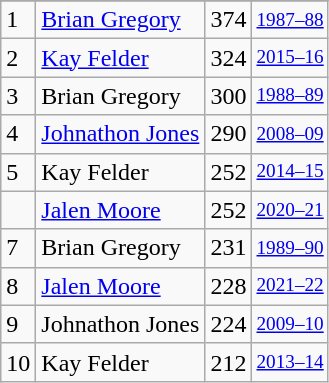<table class="wikitable">
<tr>
</tr>
<tr>
<td>1</td>
<td><a href='#'>Brian Gregory</a></td>
<td>374</td>
<td style="font-size:80%;"><a href='#'>1987–88</a></td>
</tr>
<tr>
<td>2</td>
<td><a href='#'>Kay Felder</a></td>
<td>324</td>
<td style="font-size:80%;"><a href='#'>2015–16</a></td>
</tr>
<tr>
<td>3</td>
<td>Brian Gregory</td>
<td>300</td>
<td style="font-size:80%;"><a href='#'>1988–89</a></td>
</tr>
<tr>
<td>4</td>
<td><a href='#'>Johnathon Jones</a></td>
<td>290</td>
<td style="font-size:80%;"><a href='#'>2008–09</a></td>
</tr>
<tr>
<td>5</td>
<td>Kay Felder</td>
<td>252</td>
<td style="font-size:80%;"><a href='#'>2014–15</a></td>
</tr>
<tr>
<td></td>
<td><a href='#'>Jalen Moore</a></td>
<td>252</td>
<td style="font-size:80%;"><a href='#'>2020–21</a></td>
</tr>
<tr>
<td>7</td>
<td>Brian Gregory</td>
<td>231</td>
<td style="font-size:80%;"><a href='#'>1989–90</a></td>
</tr>
<tr>
<td>8</td>
<td><a href='#'>Jalen Moore</a></td>
<td>228</td>
<td style="font-size:80%;"><a href='#'>2021–22</a></td>
</tr>
<tr>
<td>9</td>
<td>Johnathon Jones</td>
<td>224</td>
<td style="font-size:80%;"><a href='#'>2009–10</a></td>
</tr>
<tr>
<td>10</td>
<td>Kay Felder</td>
<td>212</td>
<td style="font-size:80%;"><a href='#'>2013–14</a></td>
</tr>
</table>
